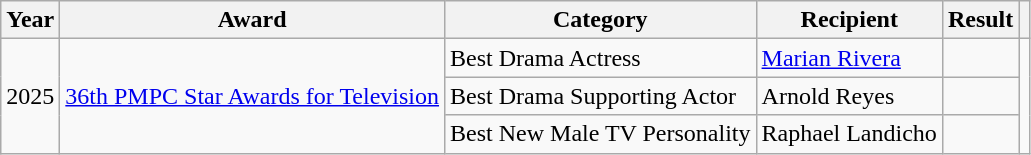<table class="wikitable">
<tr>
<th>Year</th>
<th>Award</th>
<th>Category</th>
<th>Recipient</th>
<th>Result</th>
<th></th>
</tr>
<tr>
<td rowspan=3>2025</td>
<td rowspan=3><a href='#'>36th PMPC Star Awards for Television</a></td>
<td>Best Drama Actress</td>
<td><a href='#'>Marian Rivera</a></td>
<td></td>
<td rowspan=3></td>
</tr>
<tr>
<td>Best Drama Supporting Actor</td>
<td>Arnold Reyes</td>
<td></td>
</tr>
<tr>
<td>Best New Male TV Personality</td>
<td>Raphael Landicho</td>
<td></td>
</tr>
</table>
